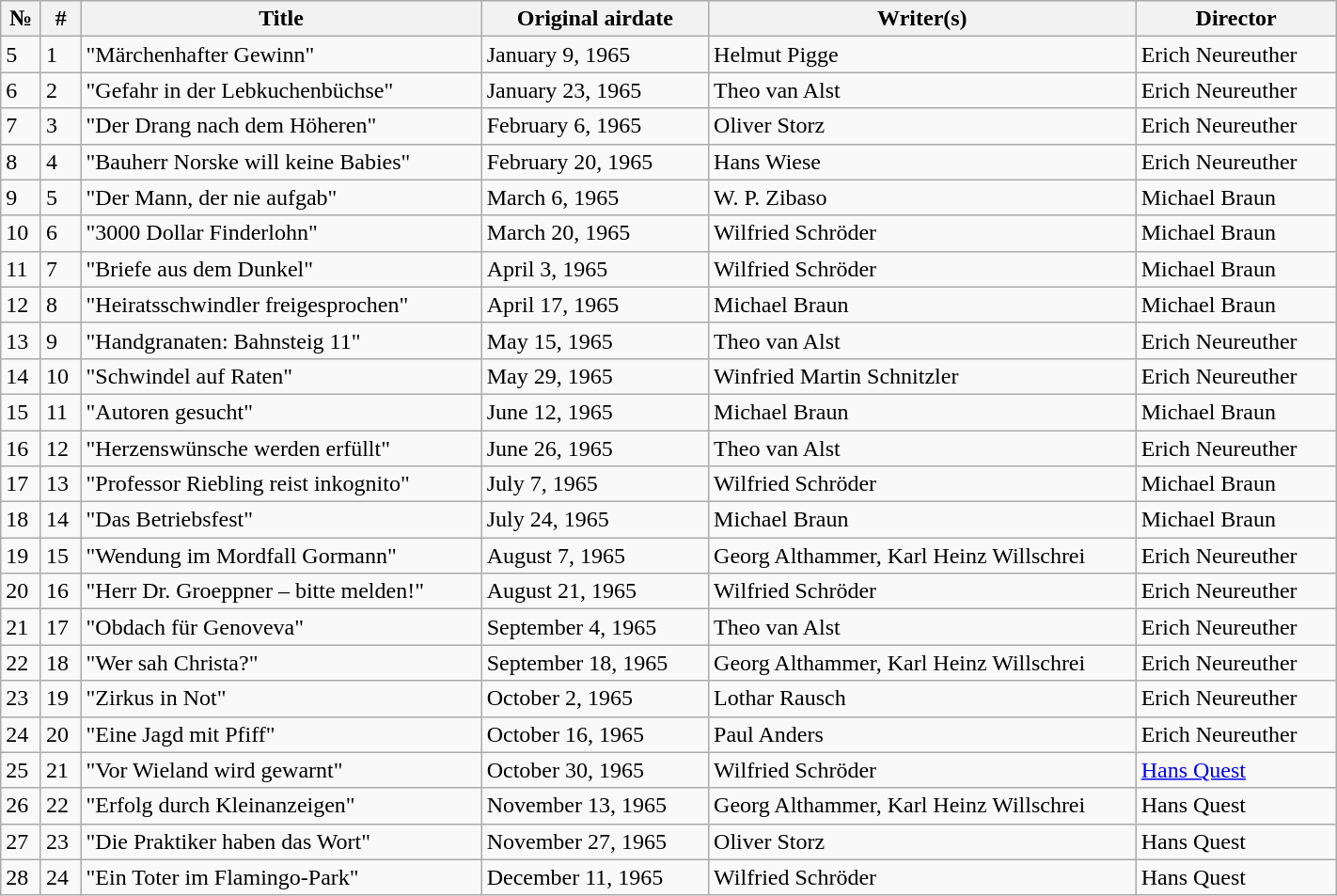<table class="wikitable" width="75%">
<tr>
<th width="3%">№</th>
<th width="3%">#</th>
<th width="30%">Title</th>
<th width="17%">Original airdate</th>
<th width="32%">Writer(s)</th>
<th width="15%">Director</th>
</tr>
<tr>
<td>5</td>
<td>1</td>
<td>"Märchenhafter Gewinn"</td>
<td>January 9, 1965</td>
<td>Helmut Pigge</td>
<td>Erich Neureuther</td>
</tr>
<tr>
<td>6</td>
<td>2</td>
<td>"Gefahr in der Lebkuchenbüchse"</td>
<td>January 23, 1965</td>
<td>Theo van Alst</td>
<td>Erich Neureuther</td>
</tr>
<tr>
<td>7</td>
<td>3</td>
<td>"Der Drang nach dem Höheren"</td>
<td>February 6, 1965</td>
<td>Oliver Storz</td>
<td>Erich Neureuther</td>
</tr>
<tr>
<td>8</td>
<td>4</td>
<td>"Bauherr Norske will keine Babies"</td>
<td>February 20, 1965</td>
<td>Hans Wiese</td>
<td>Erich Neureuther</td>
</tr>
<tr>
<td>9</td>
<td>5</td>
<td>"Der Mann, der nie aufgab"</td>
<td>March 6, 1965</td>
<td>W. P. Zibaso</td>
<td>Michael Braun</td>
</tr>
<tr>
<td>10</td>
<td>6</td>
<td>"3000 Dollar Finderlohn"</td>
<td>March 20, 1965</td>
<td>Wilfried Schröder</td>
<td>Michael Braun</td>
</tr>
<tr>
<td>11</td>
<td>7</td>
<td>"Briefe aus dem Dunkel"</td>
<td>April 3, 1965</td>
<td>Wilfried Schröder</td>
<td>Michael Braun</td>
</tr>
<tr>
<td>12</td>
<td>8</td>
<td>"Heiratsschwindler freigesprochen"</td>
<td>April 17, 1965</td>
<td>Michael Braun</td>
<td>Michael Braun</td>
</tr>
<tr>
<td>13</td>
<td>9</td>
<td>"Handgranaten: Bahnsteig 11"</td>
<td>May 15, 1965</td>
<td>Theo van Alst</td>
<td>Erich Neureuther</td>
</tr>
<tr>
<td>14</td>
<td>10</td>
<td>"Schwindel auf Raten"</td>
<td>May 29, 1965</td>
<td>Winfried Martin Schnitzler</td>
<td>Erich Neureuther</td>
</tr>
<tr>
<td>15</td>
<td>11</td>
<td>"Autoren gesucht"</td>
<td>June 12, 1965</td>
<td>Michael Braun</td>
<td>Michael Braun</td>
</tr>
<tr>
<td>16</td>
<td>12</td>
<td>"Herzenswünsche werden erfüllt"</td>
<td>June 26, 1965</td>
<td>Theo van Alst</td>
<td>Erich Neureuther</td>
</tr>
<tr>
<td>17</td>
<td>13</td>
<td>"Professor Riebling reist inkognito"</td>
<td>July 7, 1965</td>
<td>Wilfried Schröder</td>
<td>Michael Braun</td>
</tr>
<tr>
<td>18</td>
<td>14</td>
<td>"Das Betriebsfest"</td>
<td>July 24, 1965</td>
<td>Michael Braun</td>
<td>Michael Braun</td>
</tr>
<tr>
<td>19</td>
<td>15</td>
<td>"Wendung im Mordfall Gormann"</td>
<td>August 7, 1965</td>
<td>Georg Althammer, Karl Heinz Willschrei</td>
<td>Erich Neureuther</td>
</tr>
<tr>
<td>20</td>
<td>16</td>
<td>"Herr Dr. Groeppner – bitte melden!"</td>
<td>August 21, 1965</td>
<td>Wilfried Schröder</td>
<td>Erich Neureuther</td>
</tr>
<tr>
<td>21</td>
<td>17</td>
<td>"Obdach für Genoveva"</td>
<td>September 4, 1965</td>
<td>Theo van Alst</td>
<td>Erich Neureuther</td>
</tr>
<tr>
<td>22</td>
<td>18</td>
<td>"Wer sah Christa?"</td>
<td>September 18, 1965</td>
<td>Georg Althammer, Karl Heinz Willschrei</td>
<td>Erich Neureuther</td>
</tr>
<tr>
<td>23</td>
<td>19</td>
<td>"Zirkus in Not"</td>
<td>October 2, 1965</td>
<td>Lothar Rausch</td>
<td>Erich Neureuther</td>
</tr>
<tr>
<td>24</td>
<td>20</td>
<td>"Eine Jagd mit Pfiff"</td>
<td>October 16, 1965</td>
<td>Paul Anders</td>
<td>Erich Neureuther</td>
</tr>
<tr>
<td>25</td>
<td>21</td>
<td>"Vor Wieland wird gewarnt"</td>
<td>October 30, 1965</td>
<td>Wilfried Schröder</td>
<td><a href='#'>Hans Quest</a></td>
</tr>
<tr>
<td>26</td>
<td>22</td>
<td>"Erfolg durch Kleinanzeigen"</td>
<td>November 13, 1965</td>
<td>Georg Althammer, Karl Heinz Willschrei</td>
<td>Hans Quest</td>
</tr>
<tr>
<td>27</td>
<td>23</td>
<td>"Die Praktiker haben das Wort"</td>
<td>November 27, 1965</td>
<td>Oliver Storz</td>
<td>Hans Quest</td>
</tr>
<tr>
<td>28</td>
<td>24</td>
<td>"Ein Toter im Flamingo-Park"</td>
<td>December 11, 1965</td>
<td>Wilfried Schröder</td>
<td>Hans Quest</td>
</tr>
</table>
